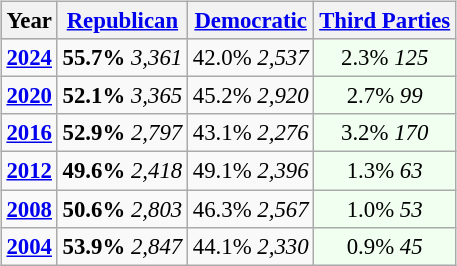<table class="wikitable" style="float:right; font-size:95%;">
<tr bgcolor=lightgrey>
<th>Year</th>
<th><a href='#'>Republican</a></th>
<th><a href='#'>Democratic</a></th>
<th><a href='#'>Third Parties</a></th>
</tr>
<tr>
<td style="text-align:center;" ><strong><a href='#'>2024</a></strong></td>
<td style="text-align:center;" ><strong>55.7%</strong> <em>3,361</em></td>
<td style="text-align:center;" >42.0% <em>2,537</em></td>
<td style="text-align:center; background:honeyDew;">2.3% <em>125</em></td>
</tr>
<tr>
<td style="text-align:center;" ><strong><a href='#'>2020</a></strong></td>
<td style="text-align:center;" ><strong>52.1%</strong> <em>3,365</em></td>
<td style="text-align:center;" >45.2% <em>2,920</em></td>
<td style="text-align:center; background:honeyDew;">2.7% <em>99</em></td>
</tr>
<tr>
<td style="text-align:center;" ><strong><a href='#'>2016</a></strong></td>
<td style="text-align:center;" ><strong>52.9%</strong> <em>2,797</em></td>
<td style="text-align:center;" >43.1% <em>2,276</em></td>
<td style="text-align:center; background:honeyDew;">3.2% <em>170</em></td>
</tr>
<tr>
<td style="text-align:center;" ><strong><a href='#'>2012</a></strong></td>
<td style="text-align:center;" ><strong>49.6%</strong> <em>2,418</em></td>
<td style="text-align:center;" >49.1% <em>2,396</em></td>
<td style="text-align:center; background:honeyDew;">1.3% <em>63</em></td>
</tr>
<tr>
<td style="text-align:center;" ><strong><a href='#'>2008</a></strong></td>
<td style="text-align:center;" ><strong>50.6%</strong> <em>2,803</em></td>
<td style="text-align:center;" >46.3% <em>2,567</em></td>
<td style="text-align:center; background:honeyDew;">1.0% <em>53</em></td>
</tr>
<tr>
<td style="text-align:center;" ><strong><a href='#'>2004</a></strong></td>
<td style="text-align:center;" ><strong>53.9%</strong> <em>2,847</em></td>
<td style="text-align:center;" >44.1% <em>2,330</em></td>
<td style="text-align:center; background:honeyDew;">0.9% <em>45</em></td>
</tr>
</table>
